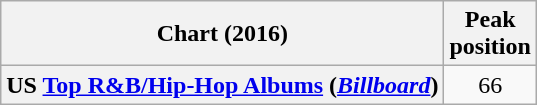<table class="wikitable plainrowheaders" style="text-align:center">
<tr>
<th scope="col">Chart (2016)</th>
<th scope="col">Peak<br>position</th>
</tr>
<tr>
<th scope="row">US <a href='#'>Top R&B/Hip-Hop Albums</a> (<a href='#'><em>Billboard</em></a>)</th>
<td>66</td>
</tr>
</table>
